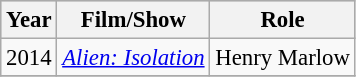<table class="wikitable" style="font-size: 95%">
<tr bgcolor="#CCCCCC">
<th>Year</th>
<th>Film/Show</th>
<th>Role</th>
</tr>
<tr>
<td>2014</td>
<td><em> <a href='#'>Alien: Isolation</a></em></td>
<td>Henry Marlow</td>
</tr>
<tr>
</tr>
</table>
